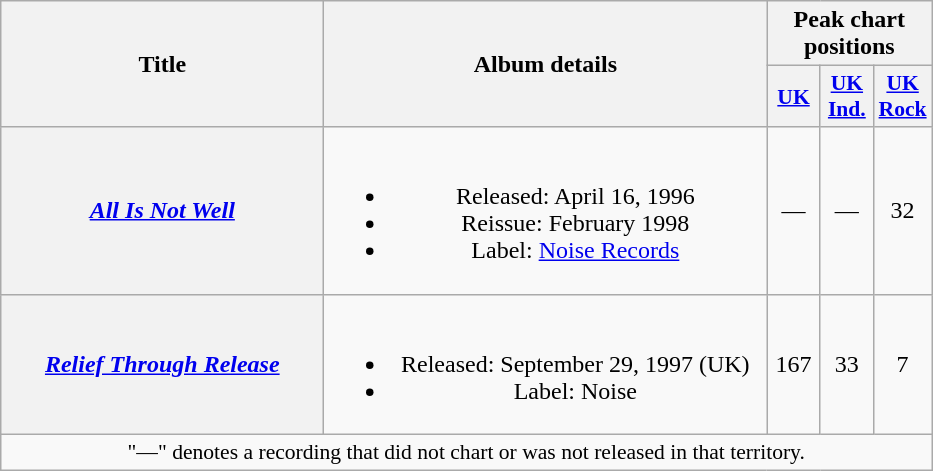<table class="wikitable plainrowheaders" style="text-align:center;" border="1">
<tr>
<th rowspan="2" scope="col" style="width:13em;">Title</th>
<th rowspan="2" scope="col" style="width:18em;">Album details</th>
<th colspan="3" scope="col">Peak chart positions</th>
</tr>
<tr>
<th scope="col" style="width:2em;font-size:90%;"><a href='#'>UK</a><br></th>
<th scope="col" style="width:2em;font-size:90%;"><a href='#'>UK<br>Ind.</a><br></th>
<th scope="col" style="width:2em;font-size:90%;"><a href='#'>UK<br>Rock</a><br></th>
</tr>
<tr>
<th scope="row"><em><a href='#'>All Is Not Well</a></em></th>
<td><br><ul><li>Released: April 16, 1996</li><li>Reissue: February 1998</li><li>Label: <a href='#'>Noise Records</a></li></ul></td>
<td>—</td>
<td>—</td>
<td>32</td>
</tr>
<tr>
<th scope="row"><em><a href='#'>Relief Through Release</a></em></th>
<td><br><ul><li>Released: September 29, 1997 (UK)</li><li>Label: Noise</li></ul></td>
<td>167</td>
<td>33</td>
<td>7</td>
</tr>
<tr>
<td colspan="5" style="font-size:90%">"—" denotes a recording that did not chart or was not released in that territory.</td>
</tr>
</table>
